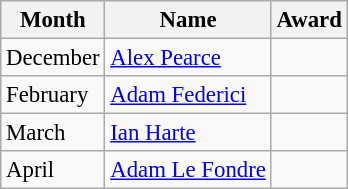<table class="wikitable" style="text-align:left; border:1px #aaa solid; font-size:95%;">
<tr>
<th>Month</th>
<th>Name</th>
<th>Award</th>
</tr>
<tr>
<td>December</td>
<td><a href='#'>Alex Pearce</a></td>
<td></td>
</tr>
<tr>
<td>February</td>
<td><a href='#'>Adam Federici</a></td>
<td></td>
</tr>
<tr>
<td>March</td>
<td><a href='#'>Ian Harte</a></td>
<td></td>
</tr>
<tr>
<td>April</td>
<td><a href='#'>Adam Le Fondre</a></td>
<td></td>
</tr>
</table>
